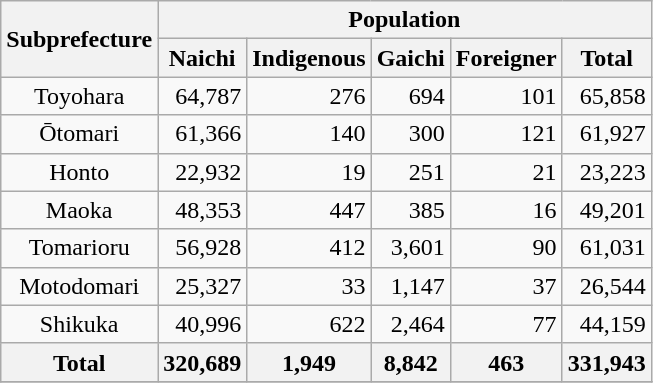<table class=wikitable align=center>
<tr ---->
<th rowspan=2 align=center>Subprefecture</th>
<th colspan=5 align=center>Population</th>
</tr>
<tr ---->
<th align=center>Naichi</th>
<th align=center>Indigenous</th>
<th align=center>Gaichi</th>
<th align=center>Foreigner</th>
<th align=center>Total</th>
</tr>
<tr ---->
<td align=center>Toyohara</td>
<td align=right>64,787</td>
<td align=right>276</td>
<td align=right>694</td>
<td align=right>101</td>
<td align=right>65,858</td>
</tr>
<tr ---->
<td align=center>Ōtomari</td>
<td align=right>61,366</td>
<td align=right>140</td>
<td align=right>300</td>
<td align=right>121</td>
<td align=right>61,927</td>
</tr>
<tr ---->
<td align=center>Honto</td>
<td align=right>22,932</td>
<td align=right>19</td>
<td align=right>251</td>
<td align=right>21</td>
<td align=right>23,223</td>
</tr>
<tr ---->
<td align=center>Maoka</td>
<td align=right>48,353</td>
<td align=right>447</td>
<td align=right>385</td>
<td align=right>16</td>
<td align=right>49,201</td>
</tr>
<tr ---->
<td align=center>Tomarioru</td>
<td align=right>56,928</td>
<td align=right>412</td>
<td align=right>3,601</td>
<td align=right>90</td>
<td align=right>61,031</td>
</tr>
<tr ---->
<td align=center>Motodomari</td>
<td align=right>25,327</td>
<td align=right>33</td>
<td align=right>1,147</td>
<td align=right>37</td>
<td align=right>26,544</td>
</tr>
<tr ---->
<td align=center>Shikuka</td>
<td align=right>40,996</td>
<td align=right>622</td>
<td align=right>2,464</td>
<td align=right>77</td>
<td align=right>44,159</td>
</tr>
<tr ---->
<th align=center>Total</th>
<th align=right>320,689</th>
<th align=right>1,949</th>
<th align=right>8,842</th>
<th align=right>463</th>
<th align=right>331,943</th>
</tr>
<tr ---->
</tr>
</table>
